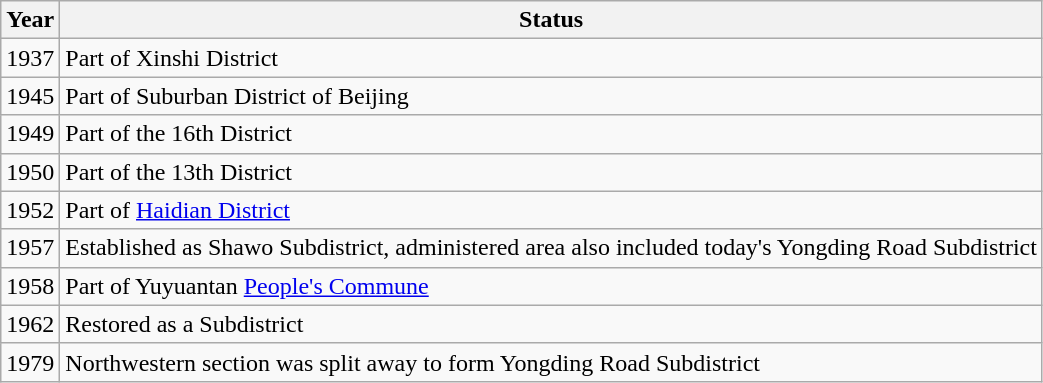<table class="wikitable">
<tr>
<th>Year</th>
<th>Status</th>
</tr>
<tr>
<td>1937</td>
<td>Part of Xinshi District</td>
</tr>
<tr>
<td>1945</td>
<td>Part of Suburban District of Beijing</td>
</tr>
<tr>
<td>1949</td>
<td>Part of the 16th District</td>
</tr>
<tr>
<td>1950</td>
<td>Part of the 13th District</td>
</tr>
<tr>
<td>1952</td>
<td>Part of <a href='#'>Haidian District</a></td>
</tr>
<tr>
<td>1957</td>
<td>Established as Shawo Subdistrict, administered area also included today's Yongding Road Subdistrict</td>
</tr>
<tr>
<td>1958</td>
<td>Part of Yuyuantan <a href='#'>People's Commune</a></td>
</tr>
<tr>
<td>1962</td>
<td>Restored as a Subdistrict</td>
</tr>
<tr>
<td>1979</td>
<td>Northwestern section was split away to form Yongding Road Subdistrict</td>
</tr>
</table>
